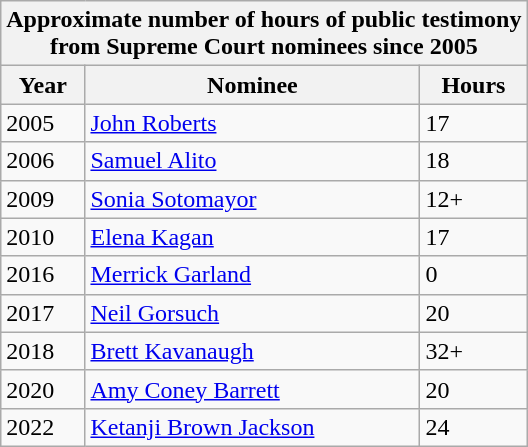<table class="wikitable">
<tr>
<th colspan="3">Approximate number of hours of public testimony<br>from Supreme Court nominees since 2005</th>
</tr>
<tr>
<th>Year</th>
<th>Nominee</th>
<th> Hours</th>
</tr>
<tr>
<td>2005</td>
<td><a href='#'>John Roberts</a> </td>
<td>17</td>
</tr>
<tr>
<td>2006</td>
<td><a href='#'>Samuel Alito</a></td>
<td>18</td>
</tr>
<tr>
<td>2009</td>
<td><a href='#'>Sonia Sotomayor</a></td>
<td>12+</td>
</tr>
<tr>
<td>2010</td>
<td><a href='#'>Elena Kagan</a></td>
<td>17</td>
</tr>
<tr>
<td>2016</td>
<td><a href='#'>Merrick Garland</a> </td>
<td>0</td>
</tr>
<tr>
<td>2017</td>
<td><a href='#'>Neil Gorsuch</a></td>
<td>20</td>
</tr>
<tr>
<td>2018</td>
<td><a href='#'>Brett Kavanaugh</a></td>
<td>32+</td>
</tr>
<tr>
<td>2020</td>
<td><a href='#'>Amy Coney Barrett</a></td>
<td>20</td>
</tr>
<tr>
<td>2022</td>
<td><a href='#'>Ketanji Brown Jackson</a></td>
<td>24</td>
</tr>
</table>
